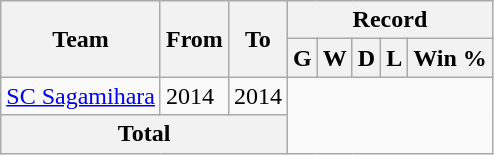<table class="wikitable" style="text-align: center">
<tr>
<th rowspan="2">Team</th>
<th rowspan="2">From</th>
<th rowspan="2">To</th>
<th colspan="5">Record</th>
</tr>
<tr>
<th>G</th>
<th>W</th>
<th>D</th>
<th>L</th>
<th>Win %</th>
</tr>
<tr>
<td align="left"><a href='#'>SC Sagamihara</a></td>
<td align="left">2014</td>
<td align="left">2014<br></td>
</tr>
<tr>
<th colspan="3">Total<br></th>
</tr>
</table>
